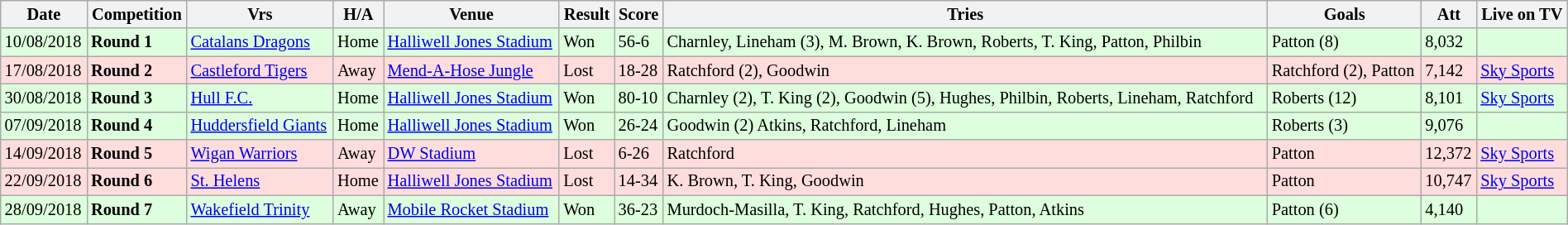<table class="wikitable" style="font-size:85%;" width="100%">
<tr>
<th>Date</th>
<th>Competition</th>
<th>Vrs</th>
<th>H/A</th>
<th>Venue</th>
<th>Result</th>
<th>Score</th>
<th>Tries</th>
<th>Goals</th>
<th>Att</th>
<th>Live on TV</th>
</tr>
<tr style="background:#ddffdd;" width=20 | >
<td>10/08/2018</td>
<td><strong>Round 1</strong></td>
<td> <a href='#'>Catalans Dragons</a></td>
<td>Home</td>
<td><a href='#'>Halliwell Jones Stadium</a></td>
<td>Won</td>
<td>56-6</td>
<td>Charnley, Lineham (3), M. Brown, K. Brown, Roberts, T. King, Patton, Philbin</td>
<td>Patton (8)</td>
<td>8,032</td>
<td></td>
</tr>
<tr style="background:#ffdddd;" width=20 | >
<td>17/08/2018</td>
<td><strong>Round 2</strong></td>
<td> <a href='#'>Castleford Tigers</a></td>
<td>Away</td>
<td><a href='#'>Mend-A-Hose Jungle</a></td>
<td>Lost</td>
<td>18-28</td>
<td>Ratchford (2), Goodwin</td>
<td>Ratchford (2), Patton</td>
<td>7,142</td>
<td><a href='#'>Sky Sports</a></td>
</tr>
<tr style="background:#ddffdd;" width=20 | >
<td>30/08/2018</td>
<td><strong>Round 3</strong></td>
<td> <a href='#'>Hull F.C.</a></td>
<td>Home</td>
<td><a href='#'>Halliwell Jones Stadium</a></td>
<td>Won</td>
<td>80-10</td>
<td>Charnley (2), T. King (2), Goodwin (5), Hughes, Philbin, Roberts, Lineham, Ratchford</td>
<td>Roberts (12)</td>
<td>8,101</td>
<td><a href='#'>Sky Sports</a></td>
</tr>
<tr style="background:#ddffdd;" width=20 | >
<td>07/09/2018</td>
<td><strong>Round 4</strong></td>
<td> <a href='#'>Huddersfield Giants</a></td>
<td>Home</td>
<td><a href='#'>Halliwell Jones Stadium</a></td>
<td>Won</td>
<td>26-24</td>
<td>Goodwin (2) Atkins, Ratchford, Lineham</td>
<td>Roberts (3)</td>
<td>9,076</td>
<td></td>
</tr>
<tr style="background:#ffdddd;" width=20 | >
<td>14/09/2018</td>
<td><strong>Round 5</strong></td>
<td> <a href='#'>Wigan Warriors</a></td>
<td>Away</td>
<td><a href='#'>DW Stadium</a></td>
<td>Lost</td>
<td>6-26</td>
<td>Ratchford</td>
<td>Patton</td>
<td>12,372</td>
<td><a href='#'>Sky Sports</a></td>
</tr>
<tr style="background:#ffdddd;" width=20 | >
<td>22/09/2018</td>
<td><strong>Round 6</strong></td>
<td> <a href='#'>St. Helens</a></td>
<td>Home</td>
<td><a href='#'>Halliwell Jones Stadium</a></td>
<td>Lost</td>
<td>14-34</td>
<td>K. Brown, T. King, Goodwin</td>
<td>Patton</td>
<td>10,747</td>
<td><a href='#'>Sky Sports</a></td>
</tr>
<tr style="background:#ddffdd;" width=20 | >
<td>28/09/2018</td>
<td><strong>Round 7</strong></td>
<td> <a href='#'>Wakefield Trinity</a></td>
<td>Away</td>
<td><a href='#'>Mobile Rocket Stadium</a></td>
<td>Won</td>
<td>36-23</td>
<td>Murdoch-Masilla, T. King, Ratchford, Hughes, Patton, Atkins</td>
<td>Patton (6)</td>
<td>4,140</td>
<td></td>
</tr>
</table>
